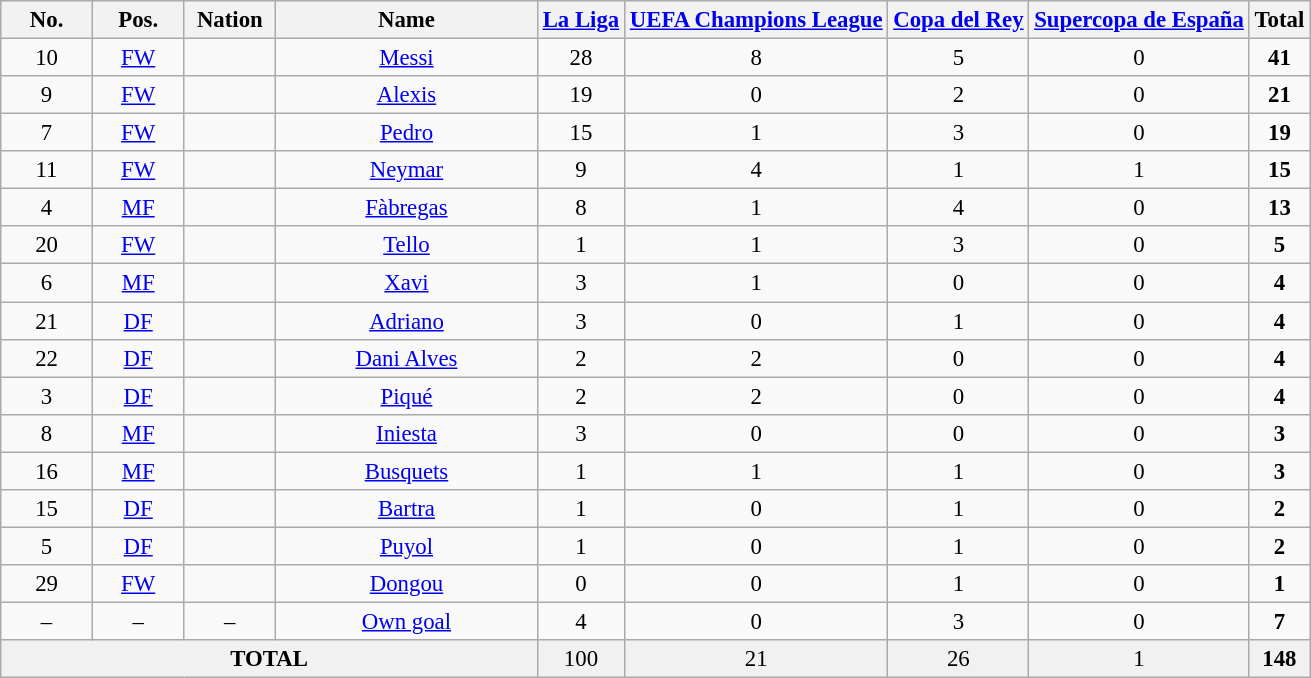<table class="wikitable sortable" style="font-size: 95%; text-align: center;">
<tr>
<th width="7%">No.</th>
<th width="7%">Pos.</th>
<th width="7%">Nation</th>
<th width="20%">Name</th>
<th><a href='#'>La Liga</a></th>
<th><a href='#'>UEFA Champions League</a></th>
<th><a href='#'>Copa del Rey</a></th>
<th><a href='#'>Supercopa de España</a></th>
<th>Total</th>
</tr>
<tr>
<td>10</td>
<td><a href='#'>FW</a></td>
<td></td>
<td><a href='#'>Messi</a></td>
<td>28 </td>
<td>8 </td>
<td>5 </td>
<td>0 </td>
<td><strong>41</strong> </td>
</tr>
<tr>
<td>9</td>
<td><a href='#'>FW</a></td>
<td></td>
<td><a href='#'>Alexis</a></td>
<td>19 </td>
<td>0 </td>
<td>2 </td>
<td>0 </td>
<td><strong>21</strong> </td>
</tr>
<tr>
<td>7</td>
<td><a href='#'>FW</a></td>
<td></td>
<td><a href='#'>Pedro</a></td>
<td>15 </td>
<td>1 </td>
<td>3 </td>
<td>0 </td>
<td><strong>19</strong> </td>
</tr>
<tr>
<td>11</td>
<td><a href='#'>FW</a></td>
<td></td>
<td><a href='#'>Neymar</a></td>
<td>9 </td>
<td>4 </td>
<td>1 </td>
<td>1 </td>
<td><strong>15</strong> </td>
</tr>
<tr>
<td>4</td>
<td><a href='#'>MF</a></td>
<td></td>
<td><a href='#'>Fàbregas</a></td>
<td>8 </td>
<td>1 </td>
<td>4 </td>
<td>0 </td>
<td><strong>13</strong> </td>
</tr>
<tr>
<td>20</td>
<td><a href='#'>FW</a></td>
<td></td>
<td><a href='#'>Tello</a></td>
<td>1 </td>
<td>1 </td>
<td>3 </td>
<td>0 </td>
<td><strong>5</strong> </td>
</tr>
<tr>
<td>6</td>
<td><a href='#'>MF</a></td>
<td></td>
<td><a href='#'>Xavi</a></td>
<td>3 </td>
<td>1 </td>
<td>0 </td>
<td>0 </td>
<td><strong>4</strong> </td>
</tr>
<tr>
<td>21</td>
<td><a href='#'>DF</a></td>
<td></td>
<td><a href='#'>Adriano</a></td>
<td>3 </td>
<td>0 </td>
<td>1 </td>
<td>0 </td>
<td><strong>4</strong> </td>
</tr>
<tr>
<td>22</td>
<td><a href='#'>DF</a></td>
<td></td>
<td><a href='#'>Dani Alves</a></td>
<td>2 </td>
<td>2 </td>
<td>0 </td>
<td>0 </td>
<td><strong>4</strong> </td>
</tr>
<tr>
<td>3</td>
<td><a href='#'>DF</a></td>
<td></td>
<td><a href='#'>Piqué</a></td>
<td>2 </td>
<td>2 </td>
<td>0 </td>
<td>0 </td>
<td><strong>4</strong> </td>
</tr>
<tr>
<td>8</td>
<td><a href='#'>MF</a></td>
<td></td>
<td><a href='#'>Iniesta</a></td>
<td>3 </td>
<td>0 </td>
<td>0 </td>
<td>0 </td>
<td><strong>3</strong> </td>
</tr>
<tr>
<td>16</td>
<td><a href='#'>MF</a></td>
<td></td>
<td><a href='#'>Busquets</a></td>
<td>1 </td>
<td>1 </td>
<td>1 </td>
<td>0 </td>
<td><strong>3</strong> </td>
</tr>
<tr>
<td>15</td>
<td><a href='#'>DF</a></td>
<td></td>
<td><a href='#'>Bartra</a></td>
<td>1 </td>
<td>0 </td>
<td>1 </td>
<td>0 </td>
<td><strong>2</strong> </td>
</tr>
<tr>
<td>5</td>
<td><a href='#'>DF</a></td>
<td></td>
<td><a href='#'>Puyol</a></td>
<td>1 </td>
<td>0 </td>
<td>1 </td>
<td>0 </td>
<td><strong>2</strong> </td>
</tr>
<tr>
<td>29</td>
<td><a href='#'>FW</a></td>
<td></td>
<td><a href='#'>Dongou</a></td>
<td>0 </td>
<td>0 </td>
<td>1 </td>
<td>0 </td>
<td><strong>1</strong> </td>
</tr>
<tr>
<td>–</td>
<td>–</td>
<td>–</td>
<td><a href='#'>Own goal</a></td>
<td>4 </td>
<td>0 </td>
<td>3 </td>
<td>0 </td>
<td><strong>7</strong> </td>
</tr>
<tr bgcolor="F1F1F1" >
<td colspan=4><strong>TOTAL</strong></td>
<td>100 </td>
<td>21 </td>
<td>26 </td>
<td>1 </td>
<td><strong>148</strong> </td>
</tr>
</table>
